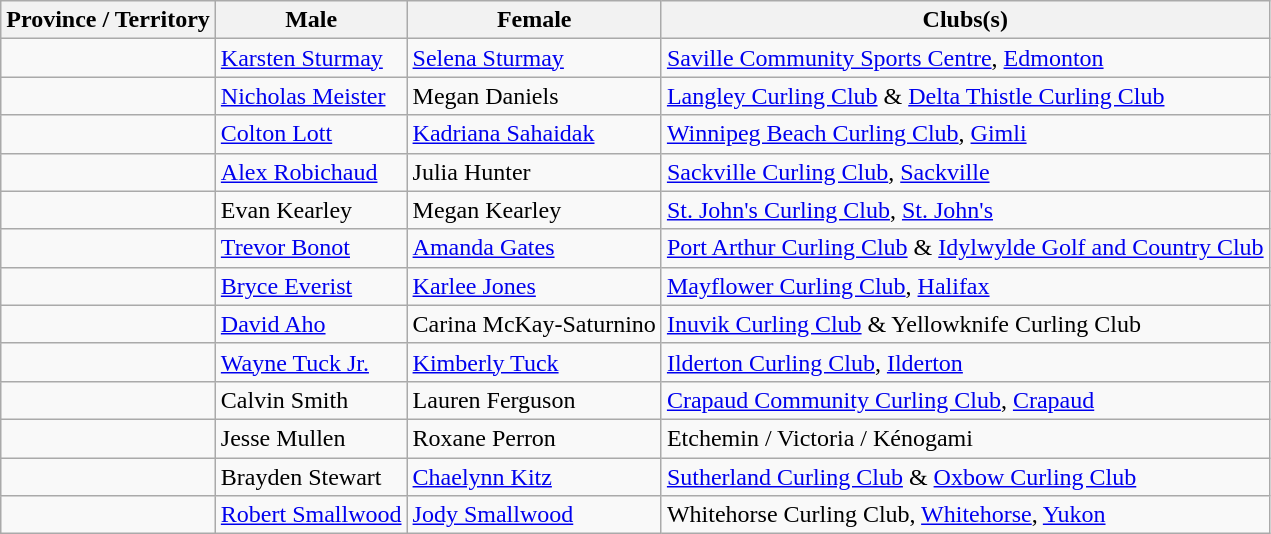<table class="wikitable">
<tr>
<th>Province / Territory</th>
<th>Male</th>
<th>Female</th>
<th>Clubs(s)</th>
</tr>
<tr>
<td></td>
<td><a href='#'>Karsten Sturmay</a></td>
<td><a href='#'>Selena Sturmay</a></td>
<td><a href='#'>Saville Community Sports Centre</a>, <a href='#'>Edmonton</a></td>
</tr>
<tr>
<td></td>
<td><a href='#'>Nicholas Meister</a></td>
<td>Megan Daniels</td>
<td><a href='#'>Langley Curling Club</a> & <a href='#'>Delta Thistle Curling Club</a></td>
</tr>
<tr>
<td></td>
<td><a href='#'>Colton Lott</a></td>
<td><a href='#'>Kadriana Sahaidak</a></td>
<td><a href='#'>Winnipeg Beach Curling Club</a>, <a href='#'>Gimli</a></td>
</tr>
<tr>
<td></td>
<td><a href='#'>Alex Robichaud</a></td>
<td>Julia Hunter</td>
<td><a href='#'>Sackville Curling Club</a>, <a href='#'>Sackville</a></td>
</tr>
<tr>
<td></td>
<td>Evan Kearley</td>
<td>Megan Kearley</td>
<td><a href='#'>St. John's Curling Club</a>, <a href='#'>St. John's</a></td>
</tr>
<tr>
<td></td>
<td><a href='#'>Trevor Bonot</a></td>
<td><a href='#'>Amanda Gates</a></td>
<td><a href='#'>Port Arthur Curling Club</a> & <a href='#'>Idylwylde Golf and Country Club</a></td>
</tr>
<tr>
<td></td>
<td><a href='#'>Bryce Everist</a></td>
<td><a href='#'>Karlee Jones</a></td>
<td><a href='#'>Mayflower Curling Club</a>, <a href='#'>Halifax</a></td>
</tr>
<tr>
<td></td>
<td><a href='#'>David Aho</a></td>
<td>Carina McKay-Saturnino</td>
<td><a href='#'>Inuvik Curling Club</a> & Yellowknife Curling Club</td>
</tr>
<tr>
<td></td>
<td><a href='#'>Wayne Tuck Jr.</a></td>
<td><a href='#'>Kimberly Tuck</a></td>
<td><a href='#'>Ilderton Curling Club</a>, <a href='#'>Ilderton</a></td>
</tr>
<tr>
<td></td>
<td>Calvin Smith</td>
<td>Lauren Ferguson</td>
<td><a href='#'>Crapaud Community Curling Club</a>, <a href='#'>Crapaud</a></td>
</tr>
<tr>
<td></td>
<td>Jesse Mullen</td>
<td>Roxane Perron</td>
<td>Etchemin / Victoria / Kénogami</td>
</tr>
<tr>
<td></td>
<td>Brayden Stewart</td>
<td><a href='#'>Chaelynn Kitz</a></td>
<td><a href='#'>Sutherland Curling Club</a> & <a href='#'>Oxbow Curling Club</a></td>
</tr>
<tr>
<td></td>
<td><a href='#'>Robert Smallwood</a></td>
<td><a href='#'>Jody Smallwood</a></td>
<td>Whitehorse Curling Club, <a href='#'>Whitehorse</a>, <a href='#'>Yukon</a></td>
</tr>
</table>
